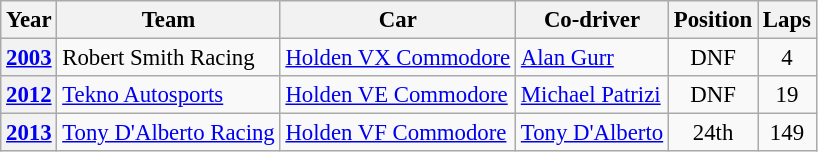<table class="wikitable" style="font-size: 95%;">
<tr>
<th>Year</th>
<th>Team</th>
<th>Car</th>
<th>Co-driver</th>
<th>Position</th>
<th>Laps</th>
</tr>
<tr>
<th><a href='#'>2003</a></th>
<td>Robert Smith Racing</td>
<td><a href='#'>Holden VX Commodore</a></td>
<td> <a href='#'>Alan Gurr</a></td>
<td align="center">DNF</td>
<td align="center">4</td>
</tr>
<tr>
<th><a href='#'>2012</a></th>
<td><a href='#'>Tekno Autosports</a></td>
<td><a href='#'>Holden VE Commodore</a></td>
<td> <a href='#'>Michael Patrizi</a></td>
<td align="center">DNF</td>
<td align="center">19</td>
</tr>
<tr>
<th><a href='#'>2013</a></th>
<td><a href='#'>Tony D'Alberto Racing</a></td>
<td><a href='#'>Holden VF Commodore</a></td>
<td> <a href='#'>Tony D'Alberto</a></td>
<td align="center">24th</td>
<td align="center">149</td>
</tr>
</table>
